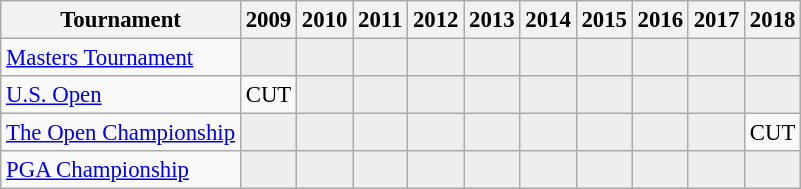<table class="wikitable" style="font-size:95%;text-align:center;">
<tr>
<th>Tournament</th>
<th>2009</th>
<th>2010</th>
<th>2011</th>
<th>2012</th>
<th>2013</th>
<th>2014</th>
<th>2015</th>
<th>2016</th>
<th>2017</th>
<th>2018</th>
</tr>
<tr>
<td align=left><a href='#'>Masters Tournament</a></td>
<td style="background:#eeeeee;"></td>
<td style="background:#eeeeee;"></td>
<td style="background:#eeeeee;"></td>
<td style="background:#eeeeee;"></td>
<td style="background:#eeeeee;"></td>
<td style="background:#eeeeee;"></td>
<td style="background:#eeeeee;"></td>
<td style="background:#eeeeee;"></td>
<td style="background:#eeeeee;"></td>
<td style="background:#eeeeee;"></td>
</tr>
<tr>
<td align=left><a href='#'>U.S. Open</a></td>
<td>CUT</td>
<td style="background:#eeeeee;"></td>
<td style="background:#eeeeee;"></td>
<td style="background:#eeeeee;"></td>
<td style="background:#eeeeee;"></td>
<td style="background:#eeeeee;"></td>
<td style="background:#eeeeee;"></td>
<td style="background:#eeeeee;"></td>
<td style="background:#eeeeee;"></td>
<td style="background:#eeeeee;"></td>
</tr>
<tr>
<td align=left><a href='#'>The Open Championship</a></td>
<td style="background:#eeeeee;"></td>
<td style="background:#eeeeee;"></td>
<td style="background:#eeeeee;"></td>
<td style="background:#eeeeee;"></td>
<td style="background:#eeeeee;"></td>
<td style="background:#eeeeee;"></td>
<td style="background:#eeeeee;"></td>
<td style="background:#eeeeee;"></td>
<td style="background:#eeeeee;"></td>
<td>CUT</td>
</tr>
<tr>
<td align=left><a href='#'>PGA Championship</a></td>
<td style="background:#eeeeee;"></td>
<td style="background:#eeeeee;"></td>
<td style="background:#eeeeee;"></td>
<td style="background:#eeeeee;"></td>
<td style="background:#eeeeee;"></td>
<td style="background:#eeeeee;"></td>
<td style="background:#eeeeee;"></td>
<td style="background:#eeeeee;"></td>
<td style="background:#eeeeee;"></td>
<td style="background:#eeeeee;"></td>
</tr>
</table>
